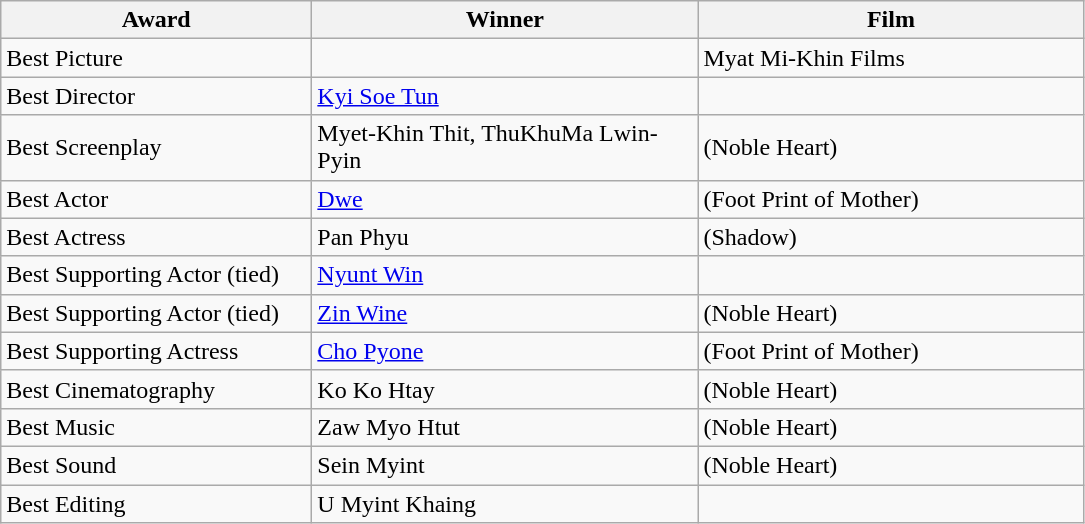<table class="wikitable">
<tr>
<th width="200"><strong>Award</strong></th>
<th width="250"><strong>Winner</strong></th>
<th width="250"><strong>Film</strong></th>
</tr>
<tr>
<td>Best Picture</td>
<td></td>
<td>Myat Mi-Khin Films</td>
</tr>
<tr>
<td>Best Director</td>
<td><a href='#'>Kyi Soe Tun</a></td>
<td></td>
</tr>
<tr>
<td>Best Screenplay</td>
<td>Myet-Khin Thit, ThuKhuMa Lwin-Pyin</td>
<td> (Noble Heart)</td>
</tr>
<tr>
<td>Best Actor</td>
<td><a href='#'>Dwe</a></td>
<td> (Foot Print of Mother)</td>
</tr>
<tr>
<td>Best Actress</td>
<td>Pan Phyu</td>
<td> (Shadow)</td>
</tr>
<tr>
<td>Best Supporting Actor (tied)</td>
<td><a href='#'>Nyunt Win</a></td>
<td></td>
</tr>
<tr>
<td>Best Supporting Actor (tied)</td>
<td><a href='#'>Zin Wine</a></td>
<td> (Noble Heart)</td>
</tr>
<tr>
<td>Best Supporting Actress</td>
<td><a href='#'>Cho Pyone</a></td>
<td> (Foot Print of Mother)</td>
</tr>
<tr>
<td>Best Cinematography</td>
<td>Ko Ko Htay</td>
<td> (Noble Heart)</td>
</tr>
<tr>
<td>Best Music</td>
<td>Zaw Myo Htut</td>
<td> (Noble Heart)</td>
</tr>
<tr>
<td>Best Sound</td>
<td>Sein Myint</td>
<td> (Noble Heart)</td>
</tr>
<tr>
<td>Best Editing</td>
<td>U Myint Khaing</td>
<td></td>
</tr>
</table>
